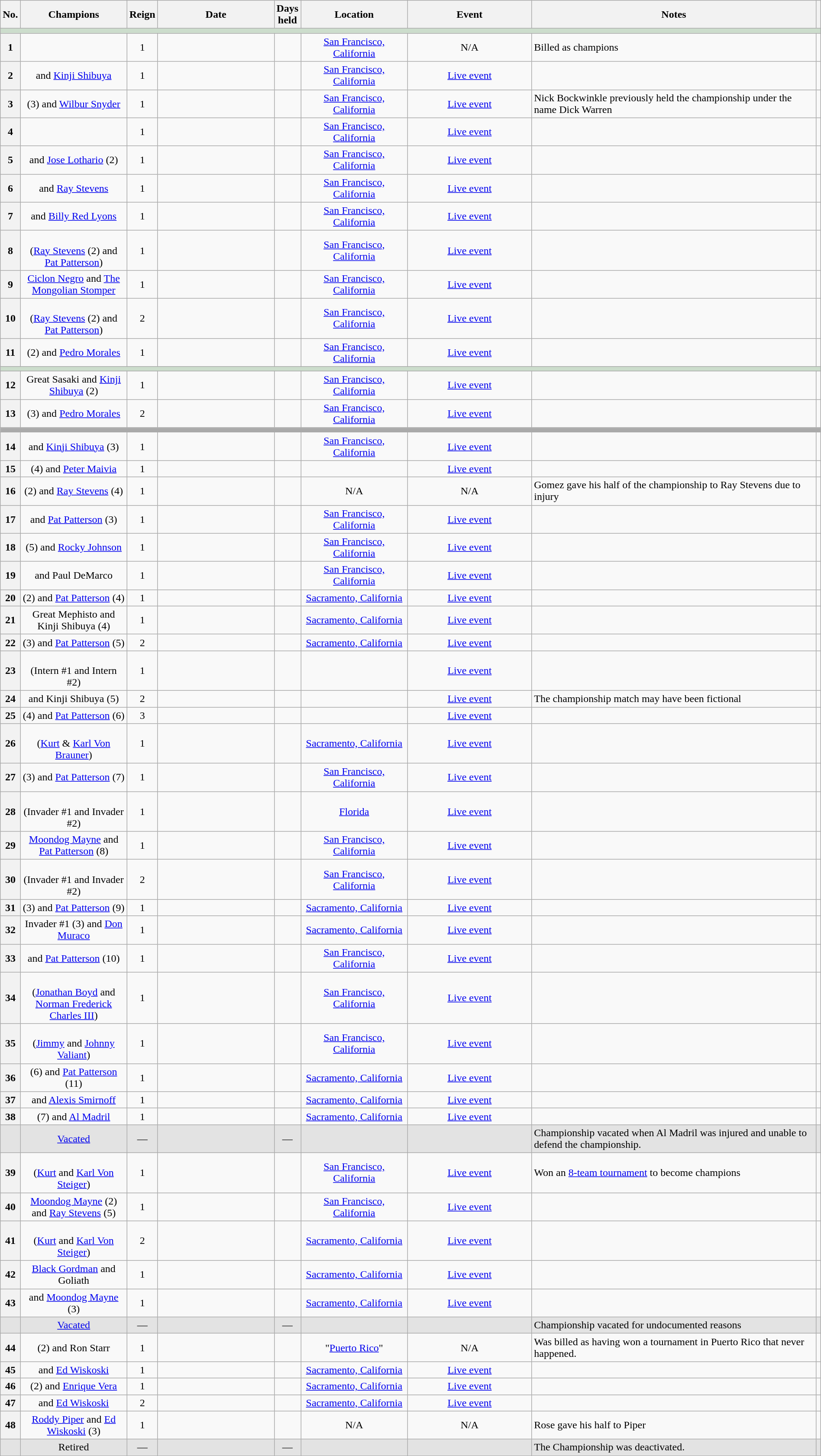<table class="wikitable sortable" style="text-align: center" width=100%>
<tr>
<th width=0 data-sort-type="number" scope="col">No.</th>
<th width=14% scope="col">Champions</th>
<th width=0 scope="col">Reign</th>
<th width=16% scope="col">Date</th>
<th width=0 data-sort-type="number" scope="col">Days held</th>
<th width=14% scope="col">Location</th>
<th width=17% scope="col">Event</th>
<th width=51% class="unsortable" scope="col">Notes</th>
<th width=0 class="unsortable" scope="col"></th>
</tr>
<tr>
<td colspan=9 style="background: #ccddcc; text-align:center;"></td>
</tr>
<tr>
<th scope="row">1</th>
<td></td>
<td>1</td>
<td></td>
<td align="center"></td>
<td><a href='#'>San Francisco, California</a></td>
<td>N/A</td>
<td align=left>Billed as champions</td>
<td></td>
</tr>
<tr>
<th scope="row">2</th>
<td> and <a href='#'>Kinji Shibuya</a></td>
<td>1</td>
<td></td>
<td></td>
<td><a href='#'>San Francisco, California</a></td>
<td><a href='#'>Live event</a></td>
<td align=left> </td>
<td></td>
</tr>
<tr>
<th scope="row">3</th>
<td> (3) and <a href='#'>Wilbur Snyder</a></td>
<td>1</td>
<td></td>
<td></td>
<td><a href='#'>San Francisco, California</a></td>
<td><a href='#'>Live event</a></td>
<td align=left>Nick Bockwinkle previously held the championship under the name Dick Warren</td>
<td></td>
</tr>
<tr>
<th scope="row">4</th>
<td></td>
<td>1</td>
<td></td>
<td></td>
<td><a href='#'>San Francisco, California</a></td>
<td><a href='#'>Live event</a></td>
<td align=left> </td>
<td></td>
</tr>
<tr>
<th scope="row">5</th>
<td> and <a href='#'>Jose Lothario</a> (2)</td>
<td>1</td>
<td></td>
<td align="center"></td>
<td><a href='#'>San Francisco, California</a></td>
<td><a href='#'>Live event</a></td>
<td align=left> </td>
<td></td>
</tr>
<tr>
<th scope="row">6</th>
<td> and <a href='#'>Ray Stevens</a></td>
<td>1</td>
<td></td>
<td align="center"></td>
<td><a href='#'>San Francisco, California</a></td>
<td><a href='#'>Live event</a></td>
<td align=left> </td>
<td></td>
</tr>
<tr>
<th scope="row">7</th>
<td> and <a href='#'>Billy Red Lyons</a></td>
<td>1</td>
<td></td>
<td></td>
<td><a href='#'>San Francisco, California</a></td>
<td><a href='#'>Live event</a></td>
<td align=left> </td>
<td></td>
</tr>
<tr>
<th scope="row">8</th>
<td><br>(<a href='#'>Ray Stevens</a> (2) and <a href='#'>Pat Patterson</a>)</td>
<td>1</td>
<td></td>
<td></td>
<td><a href='#'>San Francisco, California</a></td>
<td><a href='#'>Live event</a></td>
<td align=left> </td>
<td></td>
</tr>
<tr>
<th scope="row">9</th>
<td><a href='#'>Ciclon Negro</a> and <a href='#'>The Mongolian Stomper</a></td>
<td>1</td>
<td></td>
<td></td>
<td><a href='#'>San Francisco, California</a></td>
<td><a href='#'>Live event</a></td>
<td align=left> </td>
<td></td>
</tr>
<tr>
<th scope="row">10</th>
<td><br>(<a href='#'>Ray Stevens</a> (2) and <a href='#'>Pat Patterson</a>)</td>
<td>2</td>
<td></td>
<td></td>
<td><a href='#'>San Francisco, California</a></td>
<td><a href='#'>Live event</a></td>
<td align=left> </td>
<td></td>
</tr>
<tr>
<th scope="row">11</th>
<td> (2) and <a href='#'>Pedro Morales</a></td>
<td>1</td>
<td></td>
<td></td>
<td><a href='#'>San Francisco, California</a></td>
<td><a href='#'>Live event</a></td>
<td align=left> </td>
<td></td>
</tr>
<tr>
<td colspan=9 style="background: #ccddcc; text-align:center;"></td>
</tr>
<tr>
<th scope="row">12</th>
<td>Great Sasaki and <a href='#'>Kinji Shibuya</a> (2)</td>
<td>1</td>
<td></td>
<td></td>
<td><a href='#'>San Francisco, California</a></td>
<td><a href='#'>Live event</a></td>
<td align=left> </td>
<td></td>
</tr>
<tr>
<th scope="row">13</th>
<td> (3) and <a href='#'>Pedro Morales</a></td>
<td>2</td>
<td></td>
<td></td>
<td><a href='#'>San Francisco, California</a></td>
<td><a href='#'>Live event</a></td>
<td align=left> </td>
<td></td>
</tr>
<tr>
<td colspan=9 style="background: #aaaaaa;"></td>
</tr>
<tr>
<th scope="row">14</th>
<td> and <a href='#'>Kinji Shibuya</a> (3)</td>
<td>1</td>
<td></td>
<td align="center"></td>
<td><a href='#'>San Francisco, California</a></td>
<td><a href='#'>Live event</a></td>
<td align=left> </td>
<td></td>
</tr>
<tr>
<th scope="row">15</th>
<td> (4) and <a href='#'>Peter Maivia</a></td>
<td>1</td>
<td></td>
<td align="center"></td>
<td></td>
<td><a href='#'>Live event</a></td>
<td align=left> </td>
<td></td>
</tr>
<tr>
<th scope="row">16</th>
<td> (2) and <a href='#'>Ray Stevens</a> (4)</td>
<td>1</td>
<td></td>
<td align="center"></td>
<td>N/A</td>
<td>N/A</td>
<td align=left>Gomez gave his half of the championship to Ray Stevens due to injury</td>
<td></td>
</tr>
<tr>
<th scope="row">17</th>
<td> and <a href='#'>Pat Patterson</a> (3)</td>
<td>1</td>
<td></td>
<td align="center"></td>
<td><a href='#'>San Francisco, California</a></td>
<td><a href='#'>Live event</a></td>
<td align=left> </td>
<td></td>
</tr>
<tr>
<th scope="row">18</th>
<td> (5) and <a href='#'>Rocky Johnson</a></td>
<td>1</td>
<td></td>
<td></td>
<td><a href='#'>San Francisco, California</a></td>
<td><a href='#'>Live event</a></td>
<td align=left> </td>
<td></td>
</tr>
<tr>
<th scope="row">19</th>
<td> and Paul DeMarco</td>
<td>1</td>
<td></td>
<td></td>
<td><a href='#'>San Francisco, California</a></td>
<td><a href='#'>Live event</a></td>
<td align=left> </td>
<td></td>
</tr>
<tr>
<th scope="row">20</th>
<td> (2) and <a href='#'>Pat Patterson</a> (4)</td>
<td>1</td>
<td></td>
<td></td>
<td><a href='#'>Sacramento, California</a></td>
<td><a href='#'>Live event</a></td>
<td align=left> </td>
<td></td>
</tr>
<tr>
<th scope="row">21</th>
<td>Great Mephisto and Kinji Shibuya (4)</td>
<td>1</td>
<td></td>
<td></td>
<td><a href='#'>Sacramento, California</a></td>
<td><a href='#'>Live event</a></td>
<td align=left> </td>
<td></td>
</tr>
<tr>
<th scope="row">22</th>
<td> (3) and <a href='#'>Pat Patterson</a> (5)</td>
<td>2</td>
<td></td>
<td></td>
<td><a href='#'>Sacramento, California</a></td>
<td><a href='#'>Live event</a></td>
<td align=left> </td>
<td></td>
</tr>
<tr>
<th scope="row">23</th>
<td><br>(Intern #1 and Intern #2)</td>
<td>1</td>
<td></td>
<td align="center"></td>
<td></td>
<td><a href='#'>Live event</a></td>
<td align=left> </td>
<td></td>
</tr>
<tr>
<th scope="row">24</th>
<td> and Kinji Shibuya (5)</td>
<td>2</td>
<td></td>
<td align="center"></td>
<td></td>
<td><a href='#'>Live event</a></td>
<td align=left>The championship match may have been fictional</td>
<td></td>
</tr>
<tr>
<th scope="row">25</th>
<td> (4) and <a href='#'>Pat Patterson</a> (6)</td>
<td>3</td>
<td></td>
<td align="center"></td>
<td></td>
<td><a href='#'>Live event</a></td>
<td align=left> </td>
<td></td>
</tr>
<tr>
<th scope="row">26</th>
<td><br>(<a href='#'>Kurt</a> & <a href='#'>Karl Von Brauner</a>)</td>
<td>1</td>
<td></td>
<td></td>
<td><a href='#'>Sacramento, California</a></td>
<td><a href='#'>Live event</a></td>
<td align=left> </td>
<td></td>
</tr>
<tr>
<th scope="row">27</th>
<td> (3) and <a href='#'>Pat Patterson</a> (7)</td>
<td>1</td>
<td></td>
<td align="center"></td>
<td><a href='#'>San Francisco, California</a></td>
<td><a href='#'>Live event</a></td>
<td align=left> </td>
<td></td>
</tr>
<tr>
<th scope="row">28</th>
<td><br>(Invader #1 and Invader #2)</td>
<td>1</td>
<td></td>
<td align="center"></td>
<td><a href='#'>Florida</a></td>
<td><a href='#'>Live event</a></td>
<td align=left> </td>
<td></td>
</tr>
<tr>
<th scope="row">29</th>
<td><a href='#'>Moondog Mayne</a> and <a href='#'>Pat Patterson</a> (8)</td>
<td>1</td>
<td></td>
<td></td>
<td><a href='#'>San Francisco, California</a></td>
<td><a href='#'>Live event</a></td>
<td align=left> </td>
<td></td>
</tr>
<tr>
<th scope="row">30</th>
<td><br>(Invader #1 and Invader #2)</td>
<td>2</td>
<td></td>
<td></td>
<td><a href='#'>San Francisco, California</a></td>
<td><a href='#'>Live event</a></td>
<td align=left> </td>
<td></td>
</tr>
<tr>
<th scope="row">31</th>
<td> (3) and <a href='#'>Pat Patterson</a> (9)</td>
<td>1</td>
<td></td>
<td></td>
<td><a href='#'>Sacramento, California</a></td>
<td><a href='#'>Live event</a></td>
<td align=left> </td>
<td></td>
</tr>
<tr>
<th scope="row">32</th>
<td>Invader #1 (3) and <a href='#'>Don Muraco</a></td>
<td>1</td>
<td></td>
<td></td>
<td><a href='#'>Sacramento, California</a></td>
<td><a href='#'>Live event</a></td>
<td align=left> </td>
<td></td>
</tr>
<tr>
<th scope="row">33</th>
<td> and <a href='#'>Pat Patterson</a> (10)</td>
<td>1</td>
<td></td>
<td></td>
<td><a href='#'>San Francisco, California</a></td>
<td><a href='#'>Live event</a></td>
<td align=left> </td>
<td></td>
</tr>
<tr>
<th scope="row">34</th>
<td><br>(<a href='#'>Jonathan Boyd</a> and <a href='#'>Norman Frederick Charles III</a>)</td>
<td>1</td>
<td></td>
<td></td>
<td><a href='#'>San Francisco, California</a></td>
<td><a href='#'>Live event</a></td>
<td align=left> </td>
<td></td>
</tr>
<tr>
<th scope="row">35</th>
<td><br>(<a href='#'>Jimmy</a> and <a href='#'>Johnny Valiant</a>)</td>
<td>1</td>
<td></td>
<td></td>
<td><a href='#'>San Francisco, California</a></td>
<td><a href='#'>Live event</a></td>
<td align=left> </td>
<td></td>
</tr>
<tr>
<th scope="row">36</th>
<td> (6) and <a href='#'>Pat Patterson</a> (11)</td>
<td>1</td>
<td></td>
<td></td>
<td><a href='#'>Sacramento, California</a></td>
<td><a href='#'>Live event</a></td>
<td align=left> </td>
<td></td>
</tr>
<tr>
<th scope="row">37</th>
<td> and <a href='#'>Alexis Smirnoff</a></td>
<td>1</td>
<td></td>
<td></td>
<td><a href='#'>Sacramento, California</a></td>
<td><a href='#'>Live event</a></td>
<td align=left> </td>
<td></td>
</tr>
<tr>
<th scope="row">38</th>
<td> (7) and <a href='#'>Al Madril</a></td>
<td>1</td>
<td></td>
<td align="center"></td>
<td><a href='#'>Sacramento, California</a></td>
<td><a href='#'>Live event</a></td>
<td align=left> </td>
<td></td>
</tr>
<tr style="background-color:#e3e3e3">
<td scope="row"></td>
<td><a href='#'>Vacated</a></td>
<td>—</td>
<td></td>
<td>—</td>
<td></td>
<td></td>
<td align=left>Championship vacated when Al Madril was injured and unable to defend the championship.</td>
<td></td>
</tr>
<tr>
<th scope="row">39</th>
<td><br>(<a href='#'>Kurt</a> and <a href='#'>Karl Von Steiger</a>)</td>
<td>1</td>
<td></td>
<td></td>
<td><a href='#'>San Francisco, California</a></td>
<td><a href='#'>Live event</a></td>
<td align=left>Won an <a href='#'>8-team tournament</a> to become champions</td>
<td></td>
</tr>
<tr>
<th scope="row">40</th>
<td><a href='#'>Moondog Mayne</a> (2) and <a href='#'>Ray Stevens</a> (5)</td>
<td>1</td>
<td></td>
<td></td>
<td><a href='#'>San Francisco, California</a></td>
<td><a href='#'>Live event</a></td>
<td align=left> </td>
<td></td>
</tr>
<tr>
<th scope="row">41</th>
<td><br>(<a href='#'>Kurt</a> and <a href='#'>Karl Von Steiger</a>)</td>
<td>2</td>
<td></td>
<td></td>
<td><a href='#'>Sacramento, California</a></td>
<td><a href='#'>Live event</a></td>
<td align=left> </td>
<td></td>
</tr>
<tr>
<th scope="row">42</th>
<td><a href='#'>Black Gordman</a> and Goliath</td>
<td>1</td>
<td></td>
<td></td>
<td><a href='#'>Sacramento, California</a></td>
<td><a href='#'>Live event</a></td>
<td align=left> </td>
<td></td>
</tr>
<tr>
<th scope="row">43</th>
<td> and <a href='#'>Moondog Mayne</a> (3)</td>
<td>1</td>
<td></td>
<td align="center"></td>
<td><a href='#'>Sacramento, California</a></td>
<td><a href='#'>Live event</a></td>
<td align=left> </td>
<td></td>
</tr>
<tr style="background-color:#e3e3e3">
<td scope="row"></td>
<td><a href='#'>Vacated</a></td>
<td>—</td>
<td></td>
<td>—</td>
<td></td>
<td></td>
<td align=left>Championship vacated for undocumented reasons</td>
<td></td>
</tr>
<tr>
<th scope="row">44</th>
<td> (2) and Ron Starr</td>
<td>1</td>
<td></td>
<td></td>
<td>"<a href='#'>Puerto Rico</a>"</td>
<td>N/A</td>
<td align=left>Was billed as having won a tournament in Puerto Rico that never happened.</td>
<td></td>
</tr>
<tr>
<th scope="row">45</th>
<td> and <a href='#'>Ed Wiskoski</a></td>
<td>1</td>
<td></td>
<td></td>
<td><a href='#'>Sacramento, California</a></td>
<td><a href='#'>Live event</a></td>
<td align=left> </td>
<td></td>
</tr>
<tr>
<th scope="row">46</th>
<td> (2) and <a href='#'>Enrique Vera</a></td>
<td>1</td>
<td></td>
<td></td>
<td><a href='#'>Sacramento, California</a></td>
<td><a href='#'>Live event</a></td>
<td align=left> </td>
<td></td>
</tr>
<tr>
<th scope="row">47</th>
<td> and <a href='#'>Ed Wiskoski</a></td>
<td>2</td>
<td></td>
<td align="center"></td>
<td><a href='#'>Sacramento, California</a></td>
<td><a href='#'>Live event</a></td>
<td align=left> </td>
<td></td>
</tr>
<tr>
<th scope="row">48</th>
<td><a href='#'>Roddy Piper</a> and <a href='#'>Ed Wiskoski</a> (3)</td>
<td>1</td>
<td></td>
<td align="center"></td>
<td>N/A</td>
<td>N/A</td>
<td align=left>Rose gave his half to Piper</td>
<td></td>
</tr>
<tr style="background-color:#e3e3e3">
<td scope="row"></td>
<td>Retired</td>
<td>—</td>
<td></td>
<td>—</td>
<td></td>
<td></td>
<td align=left>The Championship was deactivated.</td>
<td></td>
</tr>
</table>
